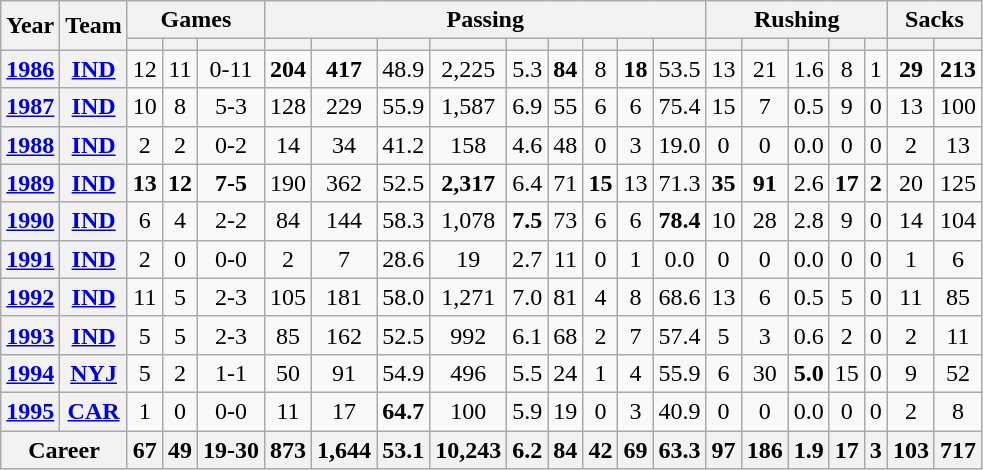<table class="wikitable" style="text-align:center;">
<tr>
<th rowspan="2">Year</th>
<th rowspan="2">Team</th>
<th colspan="3">Games</th>
<th colspan="9">Passing</th>
<th colspan="5">Rushing</th>
<th colspan="2">Sacks</th>
</tr>
<tr>
<th></th>
<th></th>
<th></th>
<th></th>
<th></th>
<th></th>
<th></th>
<th></th>
<th></th>
<th></th>
<th></th>
<th></th>
<th></th>
<th></th>
<th></th>
<th></th>
<th></th>
<th></th>
<th></th>
</tr>
<tr>
<th><a href='#'>1986</a></th>
<th><a href='#'>IND</a></th>
<td>12</td>
<td>11</td>
<td>0-11</td>
<td><strong>204</strong></td>
<td><strong>417</strong></td>
<td>48.9</td>
<td>2,225</td>
<td>5.3</td>
<td><strong>84</strong></td>
<td>8</td>
<td><strong>18</strong></td>
<td>53.5</td>
<td>13</td>
<td>21</td>
<td>1.6</td>
<td>8</td>
<td>1</td>
<td><strong>29</strong></td>
<td><strong>213</strong></td>
</tr>
<tr>
<th><a href='#'>1987</a></th>
<th><a href='#'>IND</a></th>
<td>10</td>
<td>8</td>
<td>5-3</td>
<td>128</td>
<td>229</td>
<td>55.9</td>
<td>1,587</td>
<td>6.9</td>
<td>55</td>
<td>6</td>
<td>6</td>
<td>75.4</td>
<td>15</td>
<td>7</td>
<td>0.5</td>
<td>9</td>
<td>0</td>
<td>13</td>
<td>100</td>
</tr>
<tr>
<th><a href='#'>1988</a></th>
<th><a href='#'>IND</a></th>
<td>2</td>
<td>2</td>
<td>0-2</td>
<td>14</td>
<td>34</td>
<td>41.2</td>
<td>158</td>
<td>4.6</td>
<td>48</td>
<td>0</td>
<td>3</td>
<td>19.0</td>
<td>0</td>
<td>0</td>
<td>0.0</td>
<td>0</td>
<td>0</td>
<td>2</td>
<td>13</td>
</tr>
<tr>
<th><a href='#'>1989</a></th>
<th><a href='#'>IND</a></th>
<td><strong>13</strong></td>
<td><strong>12</strong></td>
<td><strong>7-5</strong></td>
<td>190</td>
<td>362</td>
<td>52.5</td>
<td><strong>2,317</strong></td>
<td>6.4</td>
<td>71</td>
<td><strong>15</strong></td>
<td>13</td>
<td>71.3</td>
<td><strong>35</strong></td>
<td><strong>91</strong></td>
<td>2.6</td>
<td><strong>17</strong></td>
<td><strong>2</strong></td>
<td>20</td>
<td>125</td>
</tr>
<tr>
<th><a href='#'>1990</a></th>
<th><a href='#'>IND</a></th>
<td>6</td>
<td>4</td>
<td>2-2</td>
<td>84</td>
<td>144</td>
<td>58.3</td>
<td>1,078</td>
<td><strong>7.5</strong></td>
<td>73</td>
<td>6</td>
<td>6</td>
<td><strong>78.4</strong></td>
<td>10</td>
<td>28</td>
<td>2.8</td>
<td>9</td>
<td>0</td>
<td>14</td>
<td>104</td>
</tr>
<tr>
<th><a href='#'>1991</a></th>
<th><a href='#'>IND</a></th>
<td>2</td>
<td>0</td>
<td>0-0</td>
<td>2</td>
<td>7</td>
<td>28.6</td>
<td>19</td>
<td>2.7</td>
<td>11</td>
<td>0</td>
<td>1</td>
<td>0.0</td>
<td>0</td>
<td>0</td>
<td>0.0</td>
<td>0</td>
<td>0</td>
<td>1</td>
<td>6</td>
</tr>
<tr>
<th><a href='#'>1992</a></th>
<th><a href='#'>IND</a></th>
<td>11</td>
<td>5</td>
<td>2-3</td>
<td>105</td>
<td>181</td>
<td>58.0</td>
<td>1,271</td>
<td>7.0</td>
<td>81</td>
<td>4</td>
<td>8</td>
<td>68.6</td>
<td>13</td>
<td>6</td>
<td>0.5</td>
<td>5</td>
<td>0</td>
<td>11</td>
<td>85</td>
</tr>
<tr>
<th><a href='#'>1993</a></th>
<th><a href='#'>IND</a></th>
<td>5</td>
<td>5</td>
<td>2-3</td>
<td>85</td>
<td>162</td>
<td>52.5</td>
<td>992</td>
<td>6.1</td>
<td>68</td>
<td>2</td>
<td>7</td>
<td>57.4</td>
<td>5</td>
<td>3</td>
<td>0.6</td>
<td>2</td>
<td>0</td>
<td>2</td>
<td>11</td>
</tr>
<tr>
<th><a href='#'>1994</a></th>
<th><a href='#'>NYJ</a></th>
<td>5</td>
<td>2</td>
<td>1-1</td>
<td>50</td>
<td>91</td>
<td>54.9</td>
<td>496</td>
<td>5.5</td>
<td>24</td>
<td>1</td>
<td>4</td>
<td>55.9</td>
<td>6</td>
<td>30</td>
<td><strong>5.0</strong></td>
<td>15</td>
<td>0</td>
<td>9</td>
<td>52</td>
</tr>
<tr>
<th><a href='#'>1995</a></th>
<th><a href='#'>CAR</a></th>
<td>1</td>
<td>0</td>
<td>0-0</td>
<td>11</td>
<td>17</td>
<td><strong>64.7</strong></td>
<td>100</td>
<td>5.9</td>
<td>19</td>
<td>0</td>
<td>3</td>
<td>40.9</td>
<td>0</td>
<td>0</td>
<td>0.0</td>
<td>0</td>
<td>0</td>
<td>2</td>
<td>8</td>
</tr>
<tr>
<th colspan="2">Career</th>
<th>67</th>
<th>49</th>
<th>19-30</th>
<th>873</th>
<th>1,644</th>
<th>53.1</th>
<th>10,243</th>
<th>6.2</th>
<th>84</th>
<th>42</th>
<th>69</th>
<th>63.3</th>
<th>97</th>
<th>186</th>
<th>1.9</th>
<th>17</th>
<th>3</th>
<th>103</th>
<th>717</th>
</tr>
</table>
